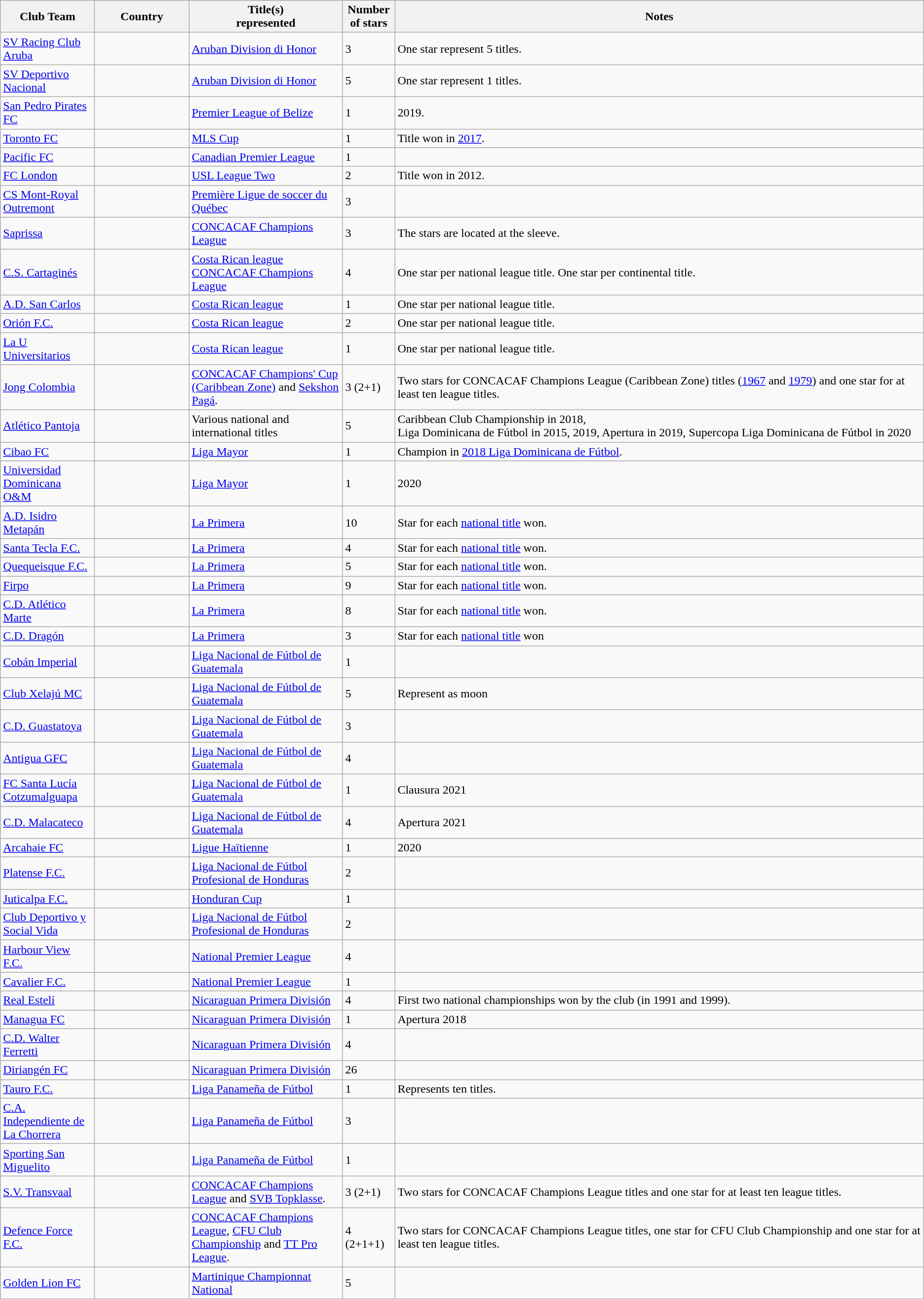<table class="wikitable sortable">
<tr>
<th width=120>Club Team</th>
<th width=120>Country</th>
<th width=200>Title(s)<br>represented</th>
<th>Number<br>of stars</th>
<th class="unsortable">Notes</th>
</tr>
<tr>
<td><a href='#'>SV Racing Club Aruba</a></td>
<td></td>
<td><a href='#'>Aruban Division di Honor</a></td>
<td>3</td>
<td>One star represent 5 titles.</td>
</tr>
<tr>
<td><a href='#'>SV Deportivo Nacional</a></td>
<td></td>
<td><a href='#'>Aruban Division di Honor</a></td>
<td>5</td>
<td>One star represent 1 titles.</td>
</tr>
<tr>
<td><a href='#'>San Pedro Pirates FC</a></td>
<td></td>
<td><a href='#'>Premier League of Belize</a></td>
<td>1</td>
<td>2019.</td>
</tr>
<tr>
<td><a href='#'>Toronto FC</a></td>
<td></td>
<td><a href='#'>MLS Cup</a></td>
<td>1</td>
<td>Title won in <a href='#'>2017</a>.</td>
</tr>
<tr>
<td><a href='#'>Pacific FC</a></td>
<td></td>
<td><a href='#'>Canadian Premier League</a></td>
<td>1</td>
<td></td>
</tr>
<tr>
<td><a href='#'>FC London</a></td>
<td></td>
<td><a href='#'>USL League Two</a></td>
<td>2</td>
<td>Title won in 2012.</td>
</tr>
<tr>
<td><a href='#'>CS Mont-Royal Outremont</a></td>
<td></td>
<td><a href='#'>Première Ligue de soccer du Québec</a></td>
<td>3</td>
<td></td>
</tr>
<tr>
<td><a href='#'>Saprissa</a></td>
<td></td>
<td><a href='#'>CONCACAF Champions League</a></td>
<td>3</td>
<td>The stars are located at the sleeve.</td>
</tr>
<tr>
<td><a href='#'>C.S. Cartaginés</a></td>
<td></td>
<td><a href='#'>Costa Rican league</a> <a href='#'>CONCACAF Champions League</a></td>
<td>4</td>
<td>One star per national league title. One star per continental title.</td>
</tr>
<tr>
<td><a href='#'>A.D. San Carlos</a></td>
<td></td>
<td><a href='#'>Costa Rican league</a></td>
<td>1</td>
<td>One star per national league title.</td>
</tr>
<tr>
<td><a href='#'>Orión F.C.</a></td>
<td></td>
<td><a href='#'>Costa Rican league</a></td>
<td>2</td>
<td>One star per national league title.</td>
</tr>
<tr>
<td><a href='#'>La U Universitarios</a></td>
<td></td>
<td><a href='#'>Costa Rican league</a></td>
<td>1</td>
<td>One star per national league title.</td>
</tr>
<tr>
<td><a href='#'>Jong Colombia</a></td>
<td></td>
<td><a href='#'>CONCACAF Champions' Cup (Caribbean Zone)</a> and <a href='#'>Sekshon Pagá</a>.</td>
<td>3 (2+1)</td>
<td>Two stars for CONCACAF Champions League (Caribbean Zone) titles (<a href='#'>1967</a> and <a href='#'>1979</a>) and one star for at least ten league titles.</td>
</tr>
<tr>
<td><a href='#'>Atlético Pantoja</a></td>
<td></td>
<td>Various national and international titles</td>
<td>5</td>
<td>Caribbean Club Championship in 2018,<br>Liga Dominicana de Fútbol in 2015, 2019, Apertura in 2019,
Supercopa Liga Dominicana de Fútbol in 2020</td>
</tr>
<tr>
<td><a href='#'>Cibao FC</a></td>
<td></td>
<td><a href='#'>Liga Mayor</a></td>
<td>1</td>
<td>Champion in <a href='#'>2018 Liga Dominicana de Fútbol</a>.</td>
</tr>
<tr>
<td><a href='#'>Universidad Dominicana O&M</a></td>
<td></td>
<td><a href='#'>Liga Mayor</a></td>
<td>1</td>
<td>2020</td>
</tr>
<tr>
<td><a href='#'>A.D. Isidro Metapán</a></td>
<td></td>
<td><a href='#'>La Primera</a></td>
<td>10</td>
<td>Star for each <a href='#'>national title</a> won.</td>
</tr>
<tr>
<td><a href='#'>Santa Tecla F.C.</a></td>
<td></td>
<td><a href='#'>La Primera</a></td>
<td>4</td>
<td>Star for each <a href='#'>national title</a> won.</td>
</tr>
<tr>
<td><a href='#'>Quequeisque F.C.</a></td>
<td></td>
<td><a href='#'>La Primera</a></td>
<td>5</td>
<td>Star for each <a href='#'>national title</a> won.</td>
</tr>
<tr>
<td><a href='#'>Firpo</a></td>
<td></td>
<td><a href='#'>La Primera</a></td>
<td>9</td>
<td>Star for each <a href='#'>national title</a> won.</td>
</tr>
<tr>
<td><a href='#'>C.D. Atlético Marte</a></td>
<td></td>
<td><a href='#'>La Primera</a></td>
<td>8</td>
<td>Star for each <a href='#'>national title</a> won.</td>
</tr>
<tr>
<td><a href='#'>C.D. Dragón</a></td>
<td></td>
<td><a href='#'>La Primera</a></td>
<td>3</td>
<td>Star for each <a href='#'>national title</a> won</td>
</tr>
<tr>
<td><a href='#'>Cobán Imperial</a></td>
<td></td>
<td><a href='#'>Liga Nacional de Fútbol de Guatemala</a></td>
<td>1</td>
<td></td>
</tr>
<tr>
<td><a href='#'>Club Xelajú MC</a></td>
<td></td>
<td><a href='#'>Liga Nacional de Fútbol de Guatemala</a></td>
<td>5</td>
<td>Represent as moon</td>
</tr>
<tr>
<td><a href='#'>C.D. Guastatoya</a></td>
<td></td>
<td><a href='#'>Liga Nacional de Fútbol de Guatemala</a></td>
<td>3</td>
<td></td>
</tr>
<tr>
<td><a href='#'>Antigua GFC</a></td>
<td></td>
<td><a href='#'>Liga Nacional de Fútbol de Guatemala</a></td>
<td>4</td>
<td></td>
</tr>
<tr>
<td><a href='#'>FC Santa Lucía Cotzumalguapa</a></td>
<td></td>
<td><a href='#'>Liga Nacional de Fútbol de Guatemala</a></td>
<td>1</td>
<td>Clausura 2021</td>
</tr>
<tr>
<td><a href='#'>C.D. Malacateco</a></td>
<td></td>
<td><a href='#'>Liga Nacional de Fútbol de Guatemala</a></td>
<td>4</td>
<td>Apertura 2021</td>
</tr>
<tr>
<td><a href='#'>Arcahaie FC</a></td>
<td></td>
<td><a href='#'>Ligue Haïtienne</a></td>
<td>1</td>
<td>2020</td>
</tr>
<tr>
<td><a href='#'>Platense F.C.</a></td>
<td></td>
<td><a href='#'>Liga Nacional de Fútbol Profesional de Honduras</a></td>
<td>2</td>
<td></td>
</tr>
<tr>
<td><a href='#'>Juticalpa F.C.</a></td>
<td></td>
<td><a href='#'>Honduran Cup</a></td>
<td>1</td>
<td></td>
</tr>
<tr>
<td><a href='#'>Club Deportivo y Social Vida</a></td>
<td></td>
<td><a href='#'>Liga Nacional de Fútbol Profesional de Honduras</a></td>
<td>2</td>
<td></td>
</tr>
<tr>
<td><a href='#'>Harbour View F.C.</a></td>
<td></td>
<td><a href='#'>National Premier League</a></td>
<td>4</td>
<td></td>
</tr>
<tr>
<td><a href='#'>Cavalier F.C.</a></td>
<td></td>
<td><a href='#'>National Premier League</a></td>
<td>1</td>
</tr>
<tr>
<td><a href='#'>Real Estelí</a></td>
<td></td>
<td><a href='#'>Nicaraguan Primera División</a></td>
<td>4</td>
<td>First two national championships won by the club (in 1991 and 1999).</td>
</tr>
<tr>
<td><a href='#'>Managua FC</a></td>
<td></td>
<td><a href='#'>Nicaraguan Primera División</a></td>
<td>1</td>
<td>Apertura 2018</td>
</tr>
<tr>
<td><a href='#'>C.D. Walter Ferretti</a></td>
<td></td>
<td><a href='#'>Nicaraguan Primera División</a></td>
<td>4</td>
<td></td>
</tr>
<tr>
<td><a href='#'>Diriangén FC</a></td>
<td></td>
<td><a href='#'>Nicaraguan Primera División</a></td>
<td>26</td>
</tr>
<tr>
<td><a href='#'>Tauro F.C.</a></td>
<td></td>
<td><a href='#'>Liga Panameña de Fútbol</a></td>
<td>1</td>
<td>Represents ten titles.</td>
</tr>
<tr>
<td><a href='#'>C.A. Independiente de La Chorrera</a></td>
<td></td>
<td><a href='#'>Liga Panameña de Fútbol</a></td>
<td>3</td>
<td></td>
</tr>
<tr>
<td><a href='#'>Sporting San Miguelito</a></td>
<td></td>
<td><a href='#'>Liga Panameña de Fútbol</a></td>
<td>1</td>
<td></td>
</tr>
<tr>
<td><a href='#'>S.V. Transvaal</a></td>
<td></td>
<td><a href='#'>CONCACAF Champions League</a> and <a href='#'>SVB Topklasse</a>.</td>
<td>3 (2+1)</td>
<td>Two stars for CONCACAF Champions League titles and one star for at least ten league titles.</td>
</tr>
<tr>
<td><a href='#'>Defence Force F.C.</a></td>
<td></td>
<td><a href='#'>CONCACAF Champions League</a>, <a href='#'>CFU Club Championship</a> and <a href='#'>TT Pro League</a>.</td>
<td>4 (2+1+1)</td>
<td>Two stars for CONCACAF Champions League titles, one star for CFU Club Championship and one star for at least ten league titles.</td>
</tr>
<tr>
<td><a href='#'>Golden Lion FC</a></td>
<td></td>
<td><a href='#'>Martinique Championnat National</a></td>
<td>5</td>
<td></td>
</tr>
</table>
